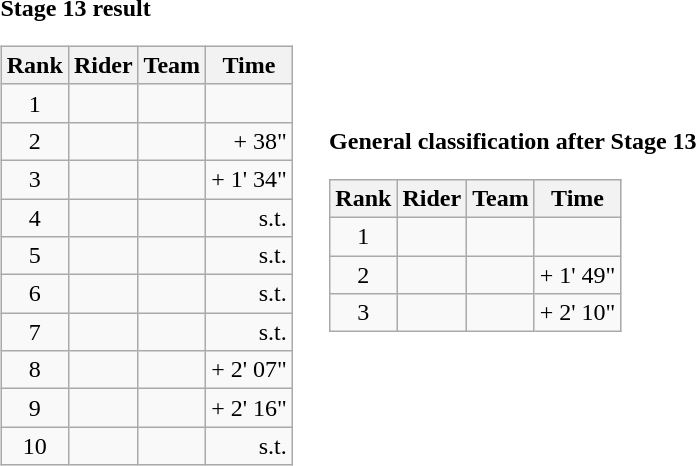<table>
<tr>
<td><strong>Stage 13 result</strong><br><table class="wikitable">
<tr>
<th scope="col">Rank</th>
<th scope="col">Rider</th>
<th scope="col">Team</th>
<th scope="col">Time</th>
</tr>
<tr>
<td style="text-align:center;">1</td>
<td></td>
<td></td>
<td style="text-align:right;"></td>
</tr>
<tr>
<td style="text-align:center;">2</td>
<td></td>
<td></td>
<td style="text-align:right;">+ 38"</td>
</tr>
<tr>
<td style="text-align:center;">3</td>
<td></td>
<td></td>
<td style="text-align:right;">+ 1' 34"</td>
</tr>
<tr>
<td style="text-align:center;">4</td>
<td></td>
<td></td>
<td style="text-align:right;">s.t.</td>
</tr>
<tr>
<td style="text-align:center;">5</td>
<td></td>
<td></td>
<td style="text-align:right;">s.t.</td>
</tr>
<tr>
<td style="text-align:center;">6</td>
<td></td>
<td></td>
<td style="text-align:right;">s.t.</td>
</tr>
<tr>
<td style="text-align:center;">7</td>
<td></td>
<td></td>
<td style="text-align:right;">s.t.</td>
</tr>
<tr>
<td style="text-align:center;">8</td>
<td></td>
<td></td>
<td style="text-align:right;">+ 2' 07"</td>
</tr>
<tr>
<td style="text-align:center;">9</td>
<td></td>
<td></td>
<td style="text-align:right;">+ 2' 16"</td>
</tr>
<tr>
<td style="text-align:center;">10</td>
<td></td>
<td></td>
<td style="text-align:right;">s.t.</td>
</tr>
</table>
</td>
<td></td>
<td><strong>General classification after Stage 13</strong><br><table class="wikitable">
<tr>
<th scope="col">Rank</th>
<th scope="col">Rider</th>
<th scope="col">Team</th>
<th scope="col">Time</th>
</tr>
<tr>
<td style="text-align:center;">1</td>
<td></td>
<td></td>
<td style="text-align:right;"></td>
</tr>
<tr>
<td style="text-align:center;">2</td>
<td></td>
<td></td>
<td style="text-align:right;">+ 1' 49"</td>
</tr>
<tr>
<td style="text-align:center;">3</td>
<td></td>
<td></td>
<td style="text-align:right;">+ 2' 10"</td>
</tr>
</table>
</td>
</tr>
</table>
